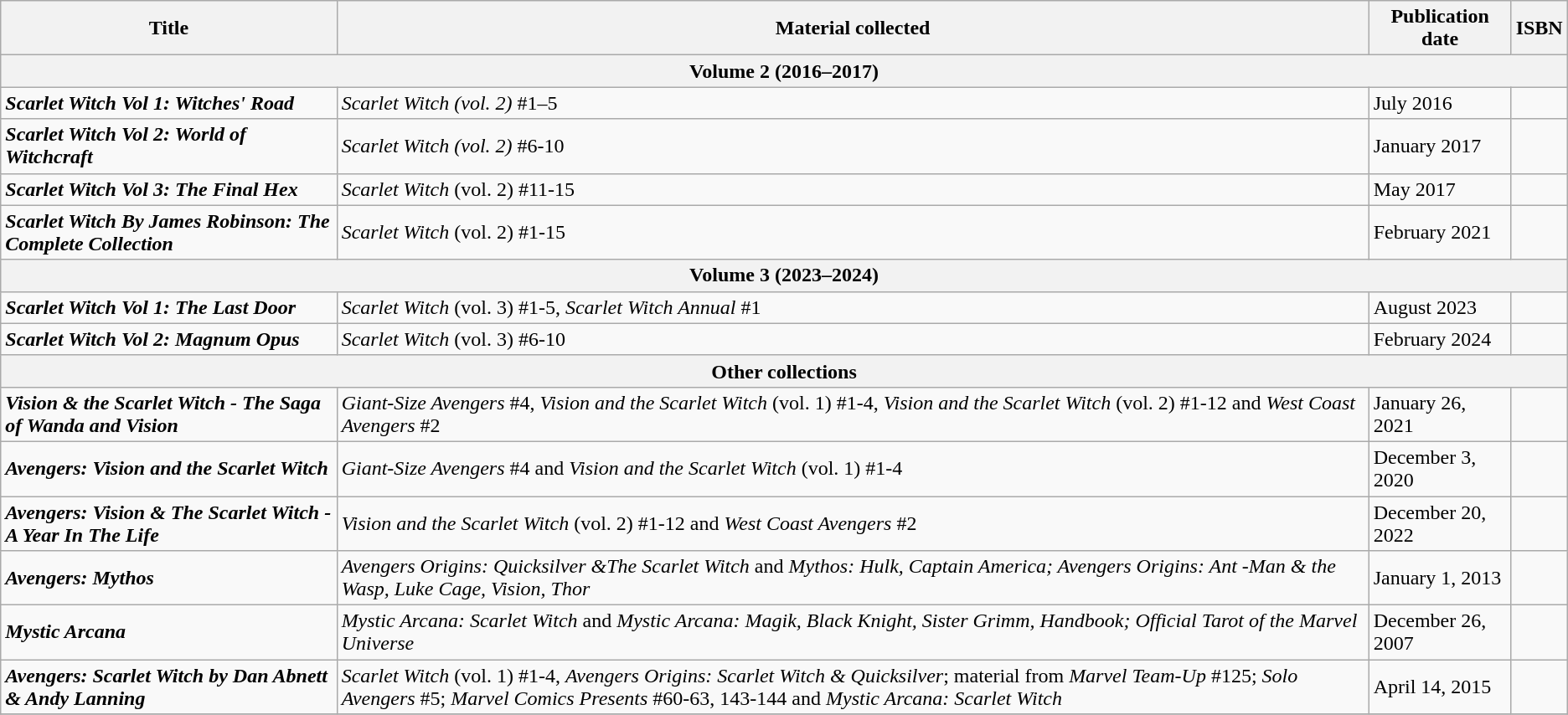<table class="wikitable">
<tr>
<th>Title</th>
<th>Material collected</th>
<th>Publication date</th>
<th>ISBN</th>
</tr>
<tr>
<th colspan="4">Volume 2 <strong>(2016–2017)</strong></th>
</tr>
<tr>
<td><strong><em>Scarlet Witch Vol 1: Witches' Road</em></strong></td>
<td><em>Scarlet Witch (vol. 2)</em> #1–5</td>
<td>July 2016</td>
<td></td>
</tr>
<tr>
<td><strong><em>Scarlet Witch Vol 2: World of Witchcraft</em></strong></td>
<td><em>Scarlet Witch (vol. 2)</em> #6-10</td>
<td>January 2017</td>
<td></td>
</tr>
<tr>
<td><strong><em>Scarlet Witch Vol 3: The Final Hex</em></strong></td>
<td><em>Scarlet Witch</em>  (vol. 2) #11-15</td>
<td>May 2017</td>
<td></td>
</tr>
<tr>
<td><strong><em>Scarlet Witch By James Robinson: The Complete Collection</em></strong></td>
<td><em>Scarlet Witch</em>  (vol. 2) #1-15</td>
<td>February 2021</td>
<td></td>
</tr>
<tr>
<th colspan="4">Volume 3 <strong>(2023–2024)</strong></th>
</tr>
<tr>
<td><strong><em>Scarlet Witch Vol 1:  The Last Door</em></strong></td>
<td><em>Scarlet Witch</em> (vol. 3) #1-5, <em>Scarlet Witch Annual</em> #1</td>
<td>August 2023</td>
<td></td>
</tr>
<tr>
<td><strong><em>Scarlet Witch Vol 2: Magnum Opus</em></strong></td>
<td><em>Scarlet Witch</em> (vol. 3) #6-10</td>
<td>February 2024</td>
<td></td>
</tr>
<tr>
<th colspan="4">Other collections</th>
</tr>
<tr>
<td><strong><em>Vision & the Scarlet Witch - The Saga of Wanda and Vision</em></strong></td>
<td><em>Giant-Size Avengers</em> #4, <em>Vision and the Scarlet Witch</em> (vol. 1) #1-4, <em>Vision and the Scarlet Witch</em> (vol. 2) #1-12 and <em>West Coast Avengers</em> #2</td>
<td>January 26, 2021</td>
<td></td>
</tr>
<tr>
<td><strong><em>Avengers: Vision and the Scarlet Witch</em></strong></td>
<td><em>Giant-Size Avengers</em> #4 and <em>Vision and the Scarlet Witch</em> (vol. 1) #1-4</td>
<td>December 3, 2020</td>
<td></td>
</tr>
<tr>
<td><strong><em>Avengers: Vision & The Scarlet Witch - A Year In The Life</em></strong></td>
<td><em>Vision and the Scarlet Witch</em> (vol. 2) #1-12 and <em>West Coast Avengers</em> #2</td>
<td>December 20, 2022</td>
<td></td>
</tr>
<tr>
<td><strong><em>Avengers: Mythos</em></strong></td>
<td><em>Avengers Origins: Quicksilver &The Scarlet Witch</em> and <em>Mythos: Hulk, Captain America; Avengers Origins: Ant -Man & the Wasp, Luke Cage, Vision, Thor</em></td>
<td>January 1, 2013</td>
<td></td>
</tr>
<tr>
<td><strong><em>Mystic Arcana</em></strong></td>
<td><em>Mystic Arcana: Scarlet Witch</em> and <em>Mystic Arcana: Magik, Black Knight, Sister Grimm, Handbook; Official Tarot of the Marvel Universe</em></td>
<td>December 26, 2007</td>
<td></td>
</tr>
<tr>
<td><strong><em>Avengers: Scarlet Witch by Dan Abnett & Andy Lanning</em></strong></td>
<td><em>Scarlet Witch</em> (vol. 1) #1-4, <em>Avengers Origins: Scarlet Witch & Quicksilver</em>; material from <em>Marvel Team-Up</em> #125; <em>Solo Avengers</em> #5; <em>Marvel Comics Presents</em> #60-63, 143-144 and <em>Mystic Arcana: Scarlet Witch</em></td>
<td>April 14, 2015</td>
<td></td>
</tr>
<tr>
</tr>
</table>
